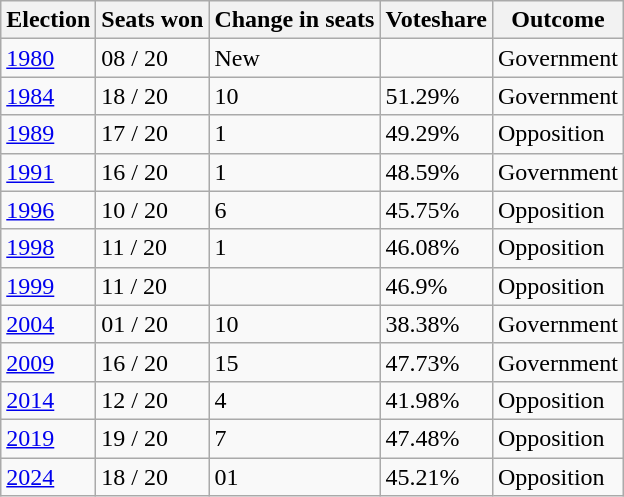<table class="wikitable sortable">
<tr>
<th>Election</th>
<th>Seats won</th>
<th>Change in seats</th>
<th>Voteshare</th>
<th>Outcome</th>
</tr>
<tr>
<td><a href='#'>1980</a></td>
<td>08 / 20</td>
<td>New</td>
<td></td>
<td>Government</td>
</tr>
<tr>
<td><a href='#'>1984</a></td>
<td>18 / 20</td>
<td> 10</td>
<td>51.29%</td>
<td>Government</td>
</tr>
<tr>
<td><a href='#'>1989</a></td>
<td>17 / 20</td>
<td> 1</td>
<td>49.29%</td>
<td>Opposition</td>
</tr>
<tr>
<td><a href='#'>1991</a></td>
<td>16 / 20</td>
<td> 1</td>
<td>48.59%</td>
<td>Government</td>
</tr>
<tr>
<td><a href='#'>1996</a></td>
<td>10 / 20</td>
<td> 6</td>
<td>45.75%</td>
<td>Opposition</td>
</tr>
<tr>
<td><a href='#'>1998</a></td>
<td>11 / 20</td>
<td> 1</td>
<td>46.08%</td>
<td>Opposition</td>
</tr>
<tr>
<td><a href='#'>1999</a></td>
<td>11 / 20</td>
<td></td>
<td>46.9%</td>
<td>Opposition</td>
</tr>
<tr>
<td><a href='#'>2004</a></td>
<td>01 / 20</td>
<td> 10</td>
<td>38.38%</td>
<td>Government</td>
</tr>
<tr>
<td><a href='#'>2009</a></td>
<td>16 / 20</td>
<td> 15</td>
<td>47.73%</td>
<td>Government</td>
</tr>
<tr>
<td><a href='#'>2014</a></td>
<td>12 / 20</td>
<td> 4</td>
<td>41.98%</td>
<td>Opposition</td>
</tr>
<tr>
<td><a href='#'>2019</a></td>
<td>19 / 20</td>
<td> 7</td>
<td>47.48%</td>
<td>Opposition</td>
</tr>
<tr>
<td><a href='#'>2024</a></td>
<td>18 / 20</td>
<td> 01</td>
<td>45.21%</td>
<td>Opposition</td>
</tr>
</table>
